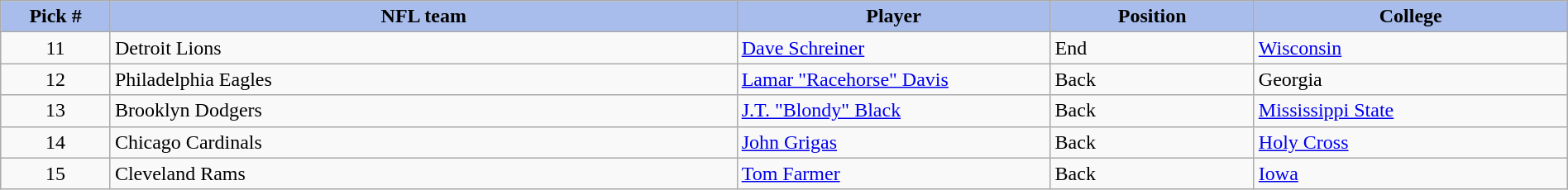<table class="wikitable sortable sortable" style="width: 100%">
<tr>
<th style="background:#A8BDEC;" width=7%>Pick #</th>
<th width=40% style="background:#A8BDEC;">NFL team</th>
<th width=20% style="background:#A8BDEC;">Player</th>
<th width=13% style="background:#A8BDEC;">Position</th>
<th style="background:#A8BDEC;">College</th>
</tr>
<tr>
<td align=center>11</td>
<td>Detroit Lions</td>
<td><a href='#'>Dave Schreiner</a></td>
<td>End</td>
<td><a href='#'>Wisconsin</a></td>
</tr>
<tr>
<td align=center>12</td>
<td>Philadelphia Eagles</td>
<td><a href='#'>Lamar "Racehorse" Davis</a></td>
<td>Back</td>
<td>Georgia</td>
</tr>
<tr>
<td align=center>13</td>
<td>Brooklyn Dodgers</td>
<td><a href='#'>J.T. "Blondy" Black</a></td>
<td>Back</td>
<td><a href='#'>Mississippi State</a></td>
</tr>
<tr>
<td align=center>14</td>
<td>Chicago Cardinals</td>
<td><a href='#'>John Grigas</a></td>
<td>Back</td>
<td><a href='#'>Holy Cross</a></td>
</tr>
<tr>
<td align=center>15</td>
<td>Cleveland Rams</td>
<td><a href='#'>Tom Farmer</a></td>
<td>Back</td>
<td><a href='#'>Iowa</a></td>
</tr>
</table>
